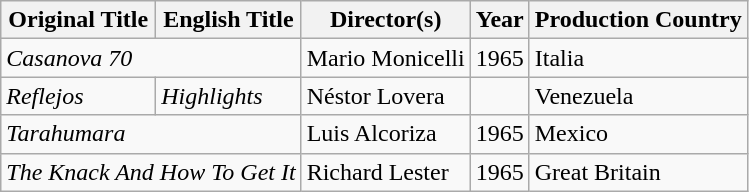<table class="wikitable sortable">
<tr>
<th>Original Title</th>
<th>English Title</th>
<th>Director(s)</th>
<th>Year</th>
<th>Production Country</th>
</tr>
<tr>
<td colspan="2"><em>Casanova 70</em></td>
<td>Mario Monicelli</td>
<td>1965</td>
<td>Italia</td>
</tr>
<tr>
<td><em>Reflejos</em></td>
<td><em>Highlights</em></td>
<td>Néstor Lovera</td>
<td></td>
<td>Venezuela</td>
</tr>
<tr>
<td colspan="2"><em>Tarahumara</em></td>
<td>Luis Alcoriza</td>
<td>1965</td>
<td>Mexico</td>
</tr>
<tr>
<td colspan="2"><em>The Knack And How To Get It</em></td>
<td>Richard Lester</td>
<td>1965</td>
<td>Great Britain</td>
</tr>
</table>
